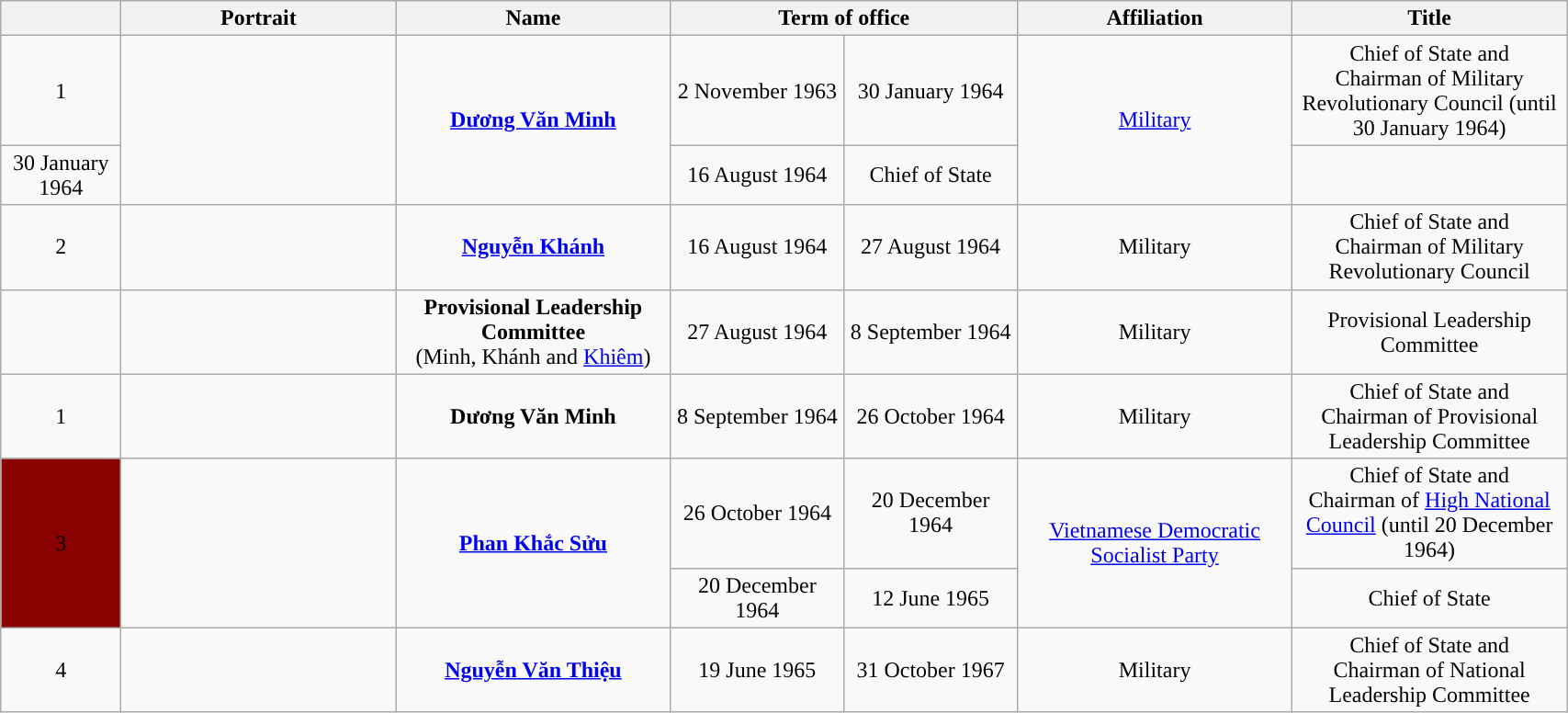<table class="wikitable" width=90%>
<tr>
<th scope="col" style="width:5em;"></th>
<th scope="col" style="width:12em;">Portrait</th>
<th scope="col" style="width:12em;">Name<br></th>
<th colspan="2" scope="col" style="width:12em;">Term of office</th>
<th scope="col" style="width:12em;">Affiliation</th>
<th scope="col" style="width:12em;">Title</th>
</tr>
<tr>
<td align="center" style="background: ">1</td>
<td align="center" rowspan="2"></td>
<td align="center" scope="row" style="font-weight:normal;" rowspan="2"><strong><a href='#'>Dương Văn Minh</a></strong><br></td>
<td align="center">2 November 1963</td>
<td align="center">30 January 1964</td>
<td align="center" rowspan="2"><a href='#'>Military</a></td>
<td align="center">Chief of State and <br> Chairman of Military Revolutionary Council (until 30 January 1964)</td>
</tr>
<tr>
<td align="center">30 January 1964</td>
<td align="center">16 August 1964</td>
<td align="center">Chief of State</td>
</tr>
<tr>
<td align="center" style="background: ">2</td>
<td align="center"></td>
<td align="center" scope="row" style="font-weight:normal;"><strong><a href='#'>Nguyễn Khánh</a></strong><br></td>
<td align="center">16 August 1964</td>
<td align="center">27 August 1964</td>
<td align="center">Military</td>
<td align="center">Chief of State and <br> Chairman of Military Revolutionary Council</td>
</tr>
<tr>
<td align="center" style="background: "></td>
<td align="center"></td>
<td align="center" scope="row" style="font-weight:normal;"><strong>Provisional Leadership Committee</strong> <br> (Minh, Khánh and <a href='#'>Khiêm</a>)</td>
<td align="center">27 August 1964</td>
<td align="center">8 September 1964</td>
<td align="center">Military</td>
<td align="center">Provisional Leadership Committee</td>
</tr>
<tr>
<td align="center" style="background: ">1</td>
<td align="center"></td>
<td align="center" scope="row" style="font-weight:normal;"><strong>Dương Văn Minh</strong><br></td>
<td align="center">8 September 1964</td>
<td align="center">26 October 1964</td>
<td align="center">Military</td>
<td align="center">Chief of State and <br> Chairman of Provisional Leadership Committee</td>
</tr>
<tr>
<td align="center" style="background: darkred;" rowspan="2">3</td>
<td align="center" rowspan="2"></td>
<td align="center" scope="row" style="font-weight:normal;" rowspan="2"><strong><a href='#'>Phan Khắc Sửu</a></strong><br></td>
<td align="center">26 October 1964</td>
<td align="center">20 December 1964</td>
<td align="center" rowspan="2"><a href='#'>Vietnamese Democratic Socialist Party</a></td>
<td align="center">Chief of State and <br> Chairman of <a href='#'>High National Council</a> (until 20 December 1964)</td>
</tr>
<tr>
<td align="center">20 December 1964</td>
<td align="center">12 June 1965</td>
<td align="center">Chief of State</td>
</tr>
<tr>
<td align="center" style="background: ">4</td>
<td align="center"></td>
<td align="center" scope="row" style="font-weight:normal;"><strong><a href='#'>Nguyễn Văn Thiệu</a></strong><br></td>
<td align="center">19 June 1965</td>
<td align="center">31 October 1967</td>
<td align="center">Military</td>
<td align="center">Chief of State and <br> Chairman of National Leadership Committee</td>
</tr>
</table>
